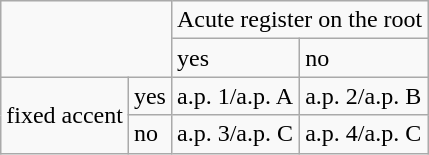<table class="wikitable">
<tr>
<td colspan=2 rowspan=2></td>
<td colspan=2>Acute register on the root</td>
</tr>
<tr>
<td>yes</td>
<td>no</td>
</tr>
<tr>
<td rowspan=2>fixed accent</td>
<td>yes</td>
<td>a.p. 1/a.p. A</td>
<td>a.p. 2/a.p. B</td>
</tr>
<tr>
<td>no</td>
<td>a.p. 3/a.p. C</td>
<td>a.p. 4/a.p. C</td>
</tr>
</table>
